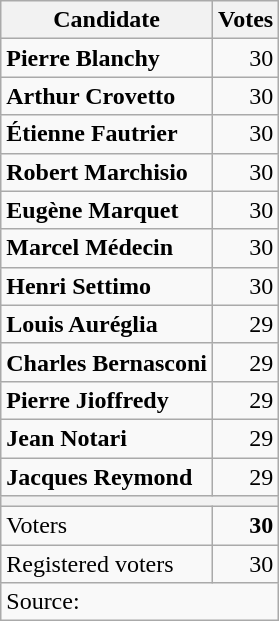<table class="wikitable" style="text-align:right">
<tr>
<th>Candidate</th>
<th>Votes</th>
</tr>
<tr>
<td align="left"><strong>Pierre Blanchy</strong></td>
<td>30</td>
</tr>
<tr>
<td align="left"><strong>Arthur Crovetto</strong></td>
<td>30</td>
</tr>
<tr>
<td align="left"><strong>Étienne Fautrier</strong></td>
<td>30</td>
</tr>
<tr>
<td align="left"><strong>Robert Marchisio</strong></td>
<td>30</td>
</tr>
<tr>
<td align="left"><strong>Eugène Marquet</strong></td>
<td>30</td>
</tr>
<tr>
<td align="left"><strong>Marcel Médecin</strong></td>
<td>30</td>
</tr>
<tr>
<td align="left"><strong>Henri Settimo</strong></td>
<td>30</td>
</tr>
<tr>
<td align="left"><strong>Louis Auréglia</strong></td>
<td>29</td>
</tr>
<tr>
<td align="left"><strong>Charles Bernasconi</strong></td>
<td>29</td>
</tr>
<tr>
<td align="left"><strong>Pierre Jioffredy</strong></td>
<td>29</td>
</tr>
<tr>
<td align="left"><strong>Jean Notari</strong></td>
<td>29</td>
</tr>
<tr>
<td align="left"><strong>Jacques Reymond</strong></td>
<td>29</td>
</tr>
<tr>
<th colspan=2></th>
</tr>
<tr>
<td align="left">Voters</td>
<td><strong>30</strong></td>
</tr>
<tr>
<td align="left">Registered voters</td>
<td>30</td>
</tr>
<tr>
<td colspan="4" align="left">Source:</td>
</tr>
</table>
